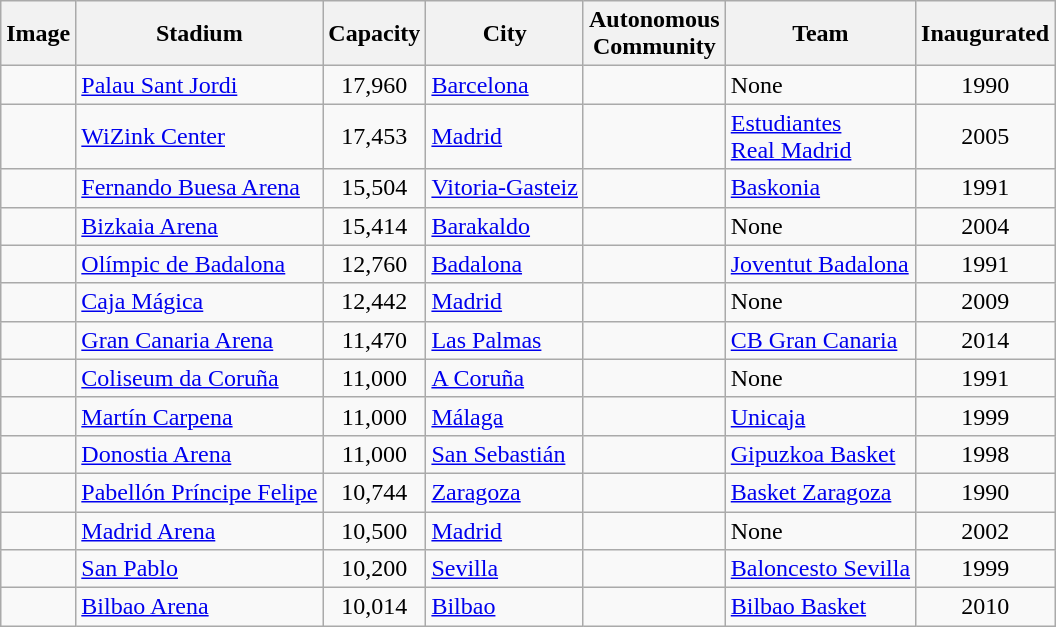<table class="wikitable sortable">
<tr>
<th>Image</th>
<th>Stadium</th>
<th>Capacity</th>
<th>City</th>
<th>Autonomous<br>Community</th>
<th>Team</th>
<th>Inaugurated</th>
</tr>
<tr>
<td></td>
<td><a href='#'>Palau Sant Jordi</a></td>
<td align="center">17,960</td>
<td><a href='#'>Barcelona</a></td>
<td></td>
<td>None</td>
<td align="center">1990</td>
</tr>
<tr>
<td></td>
<td><a href='#'>WiZink Center</a></td>
<td align="center">17,453</td>
<td><a href='#'>Madrid</a></td>
<td></td>
<td><a href='#'>Estudiantes</a><br><a href='#'>Real Madrid</a></td>
<td align="center">2005</td>
</tr>
<tr>
<td></td>
<td><a href='#'>Fernando Buesa Arena</a></td>
<td align="center">15,504</td>
<td><a href='#'>Vitoria-Gasteiz</a></td>
<td></td>
<td><a href='#'>Baskonia</a></td>
<td align="center">1991</td>
</tr>
<tr>
<td></td>
<td><a href='#'>Bizkaia Arena</a></td>
<td align="center">15,414</td>
<td><a href='#'>Barakaldo</a></td>
<td></td>
<td>None</td>
<td align="center">2004</td>
</tr>
<tr>
<td></td>
<td><a href='#'>Olímpic de Badalona</a></td>
<td align="center">12,760</td>
<td><a href='#'>Badalona</a></td>
<td></td>
<td><a href='#'>Joventut Badalona</a></td>
<td align="center">1991</td>
</tr>
<tr>
<td></td>
<td><a href='#'>Caja Mágica</a></td>
<td align="center">12,442</td>
<td><a href='#'>Madrid</a></td>
<td></td>
<td>None</td>
<td align="center">2009</td>
</tr>
<tr>
<td></td>
<td><a href='#'>Gran Canaria Arena</a></td>
<td align="center">11,470</td>
<td><a href='#'>Las Palmas</a></td>
<td></td>
<td><a href='#'>CB Gran Canaria</a></td>
<td align="center">2014</td>
</tr>
<tr>
<td></td>
<td><a href='#'>Coliseum da Coruña</a></td>
<td align="center">11,000</td>
<td><a href='#'>A Coruña</a></td>
<td></td>
<td>None</td>
<td align="center">1991</td>
</tr>
<tr>
<td></td>
<td><a href='#'>Martín Carpena</a></td>
<td align="center">11,000</td>
<td><a href='#'>Málaga</a></td>
<td></td>
<td><a href='#'>Unicaja</a></td>
<td align="center">1999</td>
</tr>
<tr>
<td></td>
<td><a href='#'>Donostia Arena</a></td>
<td align="center">11,000</td>
<td><a href='#'>San Sebastián</a></td>
<td></td>
<td><a href='#'>Gipuzkoa Basket</a></td>
<td align="center">1998</td>
</tr>
<tr>
<td></td>
<td><a href='#'>Pabellón Príncipe Felipe</a></td>
<td align="center">10,744</td>
<td><a href='#'>Zaragoza</a></td>
<td></td>
<td><a href='#'>Basket Zaragoza</a></td>
<td align="center">1990</td>
</tr>
<tr>
<td></td>
<td><a href='#'>Madrid Arena</a></td>
<td align="center">10,500</td>
<td><a href='#'>Madrid</a></td>
<td></td>
<td>None</td>
<td align="center">2002</td>
</tr>
<tr>
<td></td>
<td><a href='#'>San Pablo</a></td>
<td align="center">10,200</td>
<td><a href='#'>Sevilla</a></td>
<td></td>
<td><a href='#'>Baloncesto Sevilla</a></td>
<td align="center">1999</td>
</tr>
<tr>
<td></td>
<td><a href='#'>Bilbao Arena</a></td>
<td align="center">10,014</td>
<td><a href='#'>Bilbao</a></td>
<td></td>
<td><a href='#'>Bilbao Basket</a></td>
<td align="center">2010</td>
</tr>
</table>
